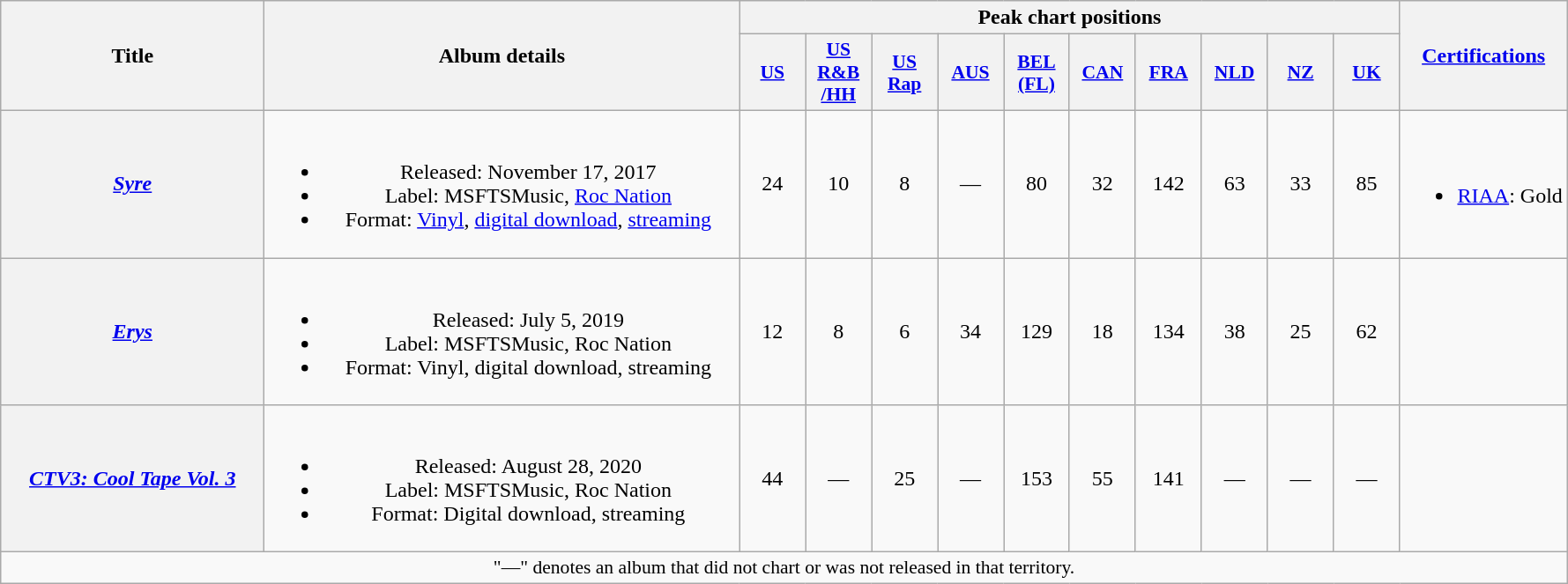<table class="wikitable plainrowheaders" style="text-align:center;">
<tr>
<th scope="col" rowspan="2" style="width:12em;">Title</th>
<th scope="col" rowspan="2" style="width:22em;">Album details</th>
<th scope="col" colspan="10">Peak chart positions</th>
<th scope="col" rowspan="2"><a href='#'>Certifications</a></th>
</tr>
<tr>
<th scope="col" style="width:3em;font-size:90%;"><a href='#'>US</a><br></th>
<th scope="col" style="width:3em;font-size:90%;"><a href='#'>US<br>R&B<br>/HH</a><br></th>
<th scope="col" style="width:3em;font-size:90%;"><a href='#'>US<br>Rap</a><br></th>
<th scope="col" style="width:3em;font-size:90%;"><a href='#'>AUS</a><br></th>
<th scope="col" style="width:3em;font-size:90%;"><a href='#'>BEL<br>(FL)</a><br></th>
<th scope="col" style="width:3em;font-size:90%;"><a href='#'>CAN</a><br></th>
<th scope="col" style="width:3em;font-size:90%;"><a href='#'>FRA</a><br></th>
<th scope="col" style="width:3em;font-size:90%;"><a href='#'>NLD</a><br></th>
<th scope="col" style="width:3em;font-size:90%;"><a href='#'>NZ</a><br></th>
<th scope="col" style="width:3em;font-size:90%;"><a href='#'>UK</a><br></th>
</tr>
<tr>
<th scope="row"><em><a href='#'>Syre</a></em></th>
<td><br><ul><li>Released: November 17, 2017</li><li>Label: MSFTSMusic, <a href='#'>Roc Nation</a></li><li>Format: <a href='#'>Vinyl</a>, <a href='#'>digital download</a>, <a href='#'>streaming</a></li></ul></td>
<td>24</td>
<td>10</td>
<td>8</td>
<td>—</td>
<td>80</td>
<td>32</td>
<td>142</td>
<td>63</td>
<td>33</td>
<td>85</td>
<td><br><ul><li><a href='#'>RIAA</a>: Gold</li></ul></td>
</tr>
<tr>
<th scope="row"><em><a href='#'>Erys</a></em></th>
<td><br><ul><li>Released: July 5, 2019</li><li>Label: MSFTSMusic, Roc Nation</li><li>Format: Vinyl, digital download, streaming</li></ul></td>
<td>12</td>
<td>8</td>
<td>6</td>
<td>34</td>
<td>129</td>
<td>18</td>
<td>134</td>
<td>38</td>
<td>25</td>
<td>62</td>
<td></td>
</tr>
<tr>
<th scope="row"><em><a href='#'>CTV3: Cool Tape Vol. 3</a></em></th>
<td><br><ul><li>Released: August 28, 2020</li><li>Label: MSFTSMusic, Roc Nation</li><li>Format: Digital download, streaming</li></ul></td>
<td>44</td>
<td>—</td>
<td>25</td>
<td>—</td>
<td>153</td>
<td>55</td>
<td>141</td>
<td>—</td>
<td>—</td>
<td>—</td>
<td></td>
</tr>
<tr>
<td colspan="14" style="font-size:90%">"—" denotes an album that did not chart or was not released in that territory.</td>
</tr>
</table>
